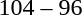<table style="text-align:center">
<tr>
<th width=200></th>
<th width=100></th>
<th width=200></th>
<th></th>
</tr>
<tr>
<td align=right><strong></strong></td>
<td>104 – 96</td>
<td align=left></td>
</tr>
</table>
